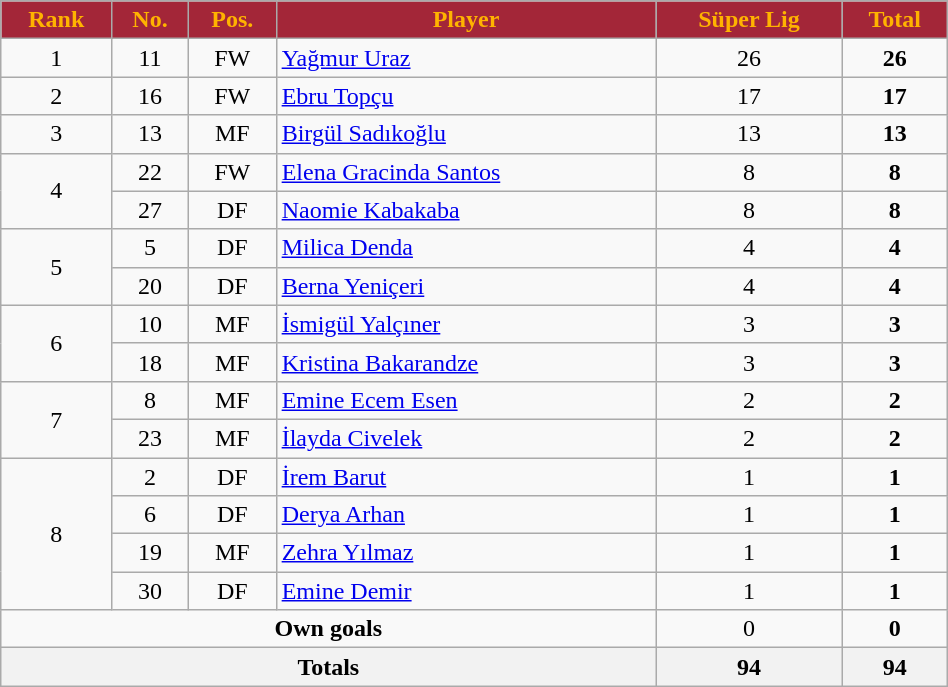<table class="wikitable sortable" style="text-align:center;width:50%;">
<tr>
<th style=background-color:#A32638;color:#FFB300>Rank</th>
<th style=background-color:#A32638;color:#FFB300>No.</th>
<th style=background-color:#A32638;color:#FFB300>Pos.</th>
<th style=background-color:#A32638;color:#FFB300>Player</th>
<th style=background-color:#A32638;color:#FFB300>Süper Lig</th>
<th style=background-color:#A32638;color:#FFB300>Total</th>
</tr>
<tr>
<td rowspan="1">1</td>
<td>11</td>
<td>FW</td>
<td align=left> <a href='#'>Yağmur Uraz</a></td>
<td>26</td>
<td><strong>26</strong></td>
</tr>
<tr>
<td rowspan="1">2</td>
<td>16</td>
<td>FW</td>
<td align=left> <a href='#'>Ebru Topçu</a></td>
<td>17</td>
<td><strong>17</strong></td>
</tr>
<tr>
<td rowspan="1">3</td>
<td>13</td>
<td>MF</td>
<td align=left> <a href='#'>Birgül Sadıkoğlu</a></td>
<td>13</td>
<td><strong>13</strong></td>
</tr>
<tr>
<td rowspan="2">4</td>
<td>22</td>
<td>FW</td>
<td align=left> <a href='#'>Elena Gracinda Santos</a></td>
<td>8</td>
<td><strong>8</strong></td>
</tr>
<tr>
<td>27</td>
<td>DF</td>
<td align=left> <a href='#'>Naomie Kabakaba</a></td>
<td>8</td>
<td><strong>8</strong></td>
</tr>
<tr>
<td rowspan="2">5</td>
<td>5</td>
<td>DF</td>
<td align=left> <a href='#'>Milica Denda</a></td>
<td>4</td>
<td><strong>4</strong></td>
</tr>
<tr>
<td>20</td>
<td>DF</td>
<td align=left> <a href='#'>Berna Yeniçeri</a></td>
<td>4</td>
<td><strong>4</strong></td>
</tr>
<tr>
<td rowspan="2">6</td>
<td>10</td>
<td>MF</td>
<td align=left> <a href='#'>İsmigül Yalçıner</a></td>
<td>3</td>
<td><strong>3</strong></td>
</tr>
<tr>
<td>18</td>
<td>MF</td>
<td align=left> <a href='#'>Kristina Bakarandze</a></td>
<td>3</td>
<td><strong>3</strong></td>
</tr>
<tr>
<td rowspan="2">7</td>
<td>8</td>
<td>MF</td>
<td align=left> <a href='#'>Emine Ecem Esen</a></td>
<td>2</td>
<td><strong>2</strong></td>
</tr>
<tr>
<td>23</td>
<td>MF</td>
<td align=left> <a href='#'>İlayda Civelek</a></td>
<td>2</td>
<td><strong>2</strong></td>
</tr>
<tr>
<td rowspan="4">8</td>
<td>2</td>
<td>DF</td>
<td align=left> <a href='#'>İrem Barut</a></td>
<td>1</td>
<td><strong>1</strong></td>
</tr>
<tr>
<td>6</td>
<td>DF</td>
<td align=left> <a href='#'>Derya Arhan</a></td>
<td>1</td>
<td><strong>1</strong></td>
</tr>
<tr>
<td>19</td>
<td>MF</td>
<td align=left> <a href='#'>Zehra Yılmaz</a></td>
<td>1</td>
<td><strong>1</strong></td>
</tr>
<tr>
<td>30</td>
<td>DF</td>
<td align=left> <a href='#'>Emine Demir</a></td>
<td>1</td>
<td><strong>1</strong></td>
</tr>
<tr>
<td colspan="4"><strong>Own goals</strong></td>
<td>0</td>
<td><strong>0</strong></td>
</tr>
<tr>
<th colspan=4><strong>Totals</strong></th>
<th><strong>94</strong></th>
<th><strong>94</strong></th>
</tr>
</table>
